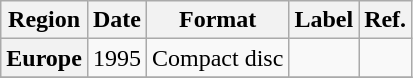<table class="wikitable plainrowheaders">
<tr>
<th scope="col">Region</th>
<th scope="col">Date</th>
<th scope="col">Format</th>
<th scope="col">Label</th>
<th scope="col">Ref.</th>
</tr>
<tr>
<th scope="row">Europe</th>
<td>1995</td>
<td>Compact disc</td>
<td></td>
<td></td>
</tr>
<tr>
</tr>
</table>
